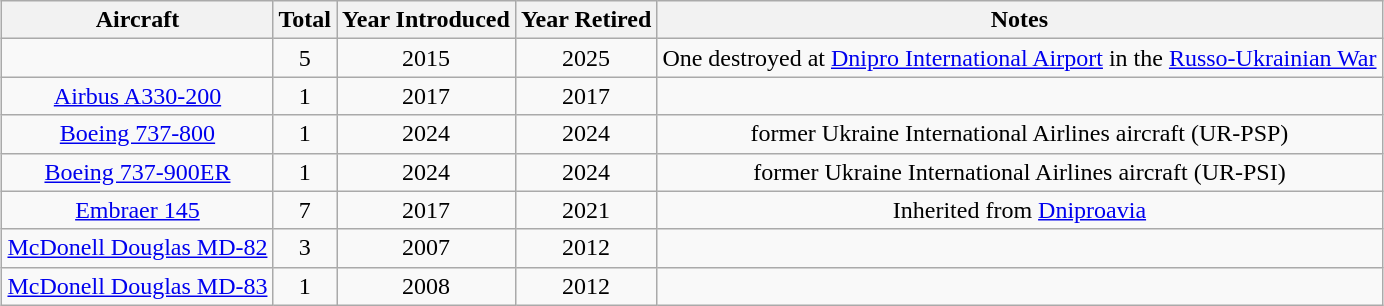<table class="wikitable" style="margin:1em auto; border-collapse:collapse;text-align:center">
<tr>
<th>Aircraft</th>
<th>Total</th>
<th>Year Introduced</th>
<th>Year Retired</th>
<th>Notes</th>
</tr>
<tr>
<td></td>
<td>5</td>
<td>2015</td>
<td>2025</td>
<td>One destroyed at <a href='#'>Dnipro International Airport</a> in the <a href='#'>Russo-Ukrainian War</a></td>
</tr>
<tr>
<td><a href='#'>Airbus A330-200</a></td>
<td>1</td>
<td>2017</td>
<td>2017</td>
<td></td>
</tr>
<tr>
<td><a href='#'>Boeing 737-800</a></td>
<td>1</td>
<td>2024</td>
<td>2024</td>
<td>former Ukraine International Airlines aircraft (UR-PSP)</td>
</tr>
<tr>
<td><a href='#'>Boeing 737-900ER</a></td>
<td>1</td>
<td>2024</td>
<td>2024</td>
<td>former Ukraine International Airlines aircraft (UR-PSI)</td>
</tr>
<tr>
<td><a href='#'>Embraer 145</a></td>
<td>7</td>
<td>2017</td>
<td>2021</td>
<td>Inherited from <a href='#'>Dniproavia</a></td>
</tr>
<tr>
<td><a href='#'>McDonell Douglas MD-82</a></td>
<td>3</td>
<td>2007</td>
<td>2012</td>
<td></td>
</tr>
<tr>
<td><a href='#'>McDonell Douglas MD-83</a></td>
<td>1</td>
<td>2008</td>
<td>2012</td>
<td></td>
</tr>
</table>
